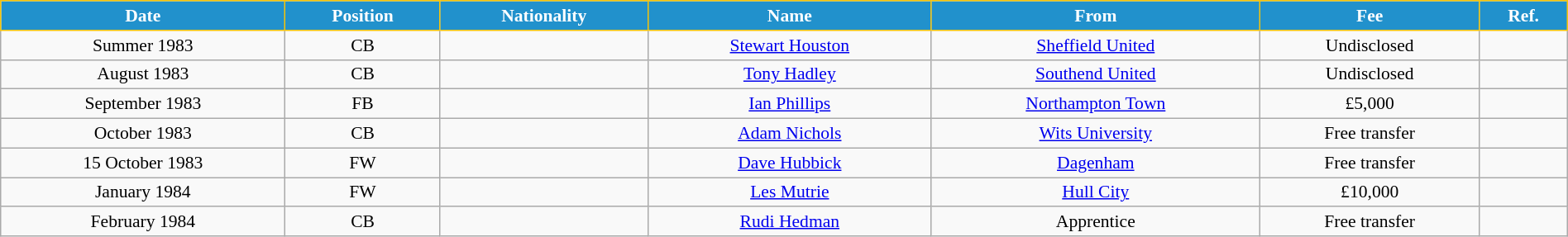<table class="wikitable" style="text-align:center; font-size:90%; width:100%;">
<tr>
<th style="background:#2191CC; color:white; border:1px solid #F7C408; text-align:center;">Date</th>
<th style="background:#2191CC; color:white; border:1px solid #F7C408; text-align:center;">Position</th>
<th style="background:#2191CC; color:white; border:1px solid #F7C408; text-align:center;">Nationality</th>
<th style="background:#2191CC; color:white; border:1px solid #F7C408; text-align:center;">Name</th>
<th style="background:#2191CC; color:white; border:1px solid #F7C408; text-align:center;">From</th>
<th style="background:#2191CC; color:white; border:1px solid #F7C408; text-align:center;">Fee</th>
<th style="background:#2191CC; color:white; border:1px solid #F7C408; text-align:center;">Ref.</th>
</tr>
<tr>
<td>Summer 1983</td>
<td>CB</td>
<td></td>
<td><a href='#'>Stewart Houston</a></td>
<td> <a href='#'>Sheffield United</a></td>
<td>Undisclosed</td>
<td></td>
</tr>
<tr>
<td>August 1983</td>
<td>CB</td>
<td></td>
<td><a href='#'>Tony Hadley</a></td>
<td> <a href='#'>Southend United</a></td>
<td>Undisclosed</td>
<td></td>
</tr>
<tr>
<td>September 1983</td>
<td>FB</td>
<td></td>
<td><a href='#'>Ian Phillips</a></td>
<td> <a href='#'>Northampton Town</a></td>
<td>£5,000</td>
<td></td>
</tr>
<tr>
<td>October 1983</td>
<td>CB</td>
<td></td>
<td><a href='#'>Adam Nichols</a></td>
<td> <a href='#'>Wits University</a></td>
<td>Free transfer</td>
<td></td>
</tr>
<tr>
<td>15 October 1983</td>
<td>FW</td>
<td></td>
<td><a href='#'>Dave Hubbick</a></td>
<td> <a href='#'>Dagenham</a></td>
<td>Free transfer</td>
<td></td>
</tr>
<tr>
<td>January 1984</td>
<td>FW</td>
<td></td>
<td><a href='#'>Les Mutrie</a></td>
<td> <a href='#'>Hull City</a></td>
<td>£10,000</td>
<td></td>
</tr>
<tr>
<td>February 1984</td>
<td>CB</td>
<td></td>
<td><a href='#'>Rudi Hedman</a></td>
<td>Apprentice</td>
<td>Free transfer</td>
<td></td>
</tr>
</table>
